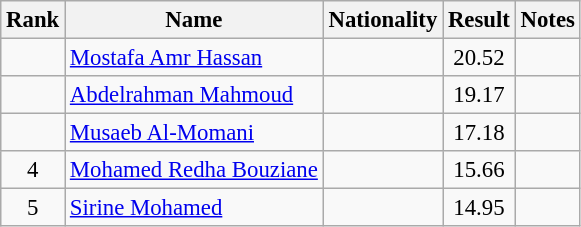<table class="wikitable sortable" style="text-align:center;font-size:95%">
<tr>
<th>Rank</th>
<th>Name</th>
<th>Nationality</th>
<th>Result</th>
<th>Notes</th>
</tr>
<tr>
<td></td>
<td align=left><a href='#'>Mostafa Amr Hassan</a></td>
<td align=left></td>
<td>20.52</td>
<td></td>
</tr>
<tr>
<td></td>
<td align=left><a href='#'>Abdelrahman Mahmoud</a></td>
<td align=left></td>
<td>19.17</td>
<td></td>
</tr>
<tr>
<td></td>
<td align=left><a href='#'>Musaeb Al-Momani</a></td>
<td align=left></td>
<td>17.18</td>
<td></td>
</tr>
<tr>
<td>4</td>
<td align=left><a href='#'>Mohamed Redha Bouziane</a></td>
<td align=left></td>
<td>15.66</td>
<td></td>
</tr>
<tr>
<td>5</td>
<td align=left><a href='#'>Sirine Mohamed</a></td>
<td align=left></td>
<td>14.95</td>
<td></td>
</tr>
</table>
